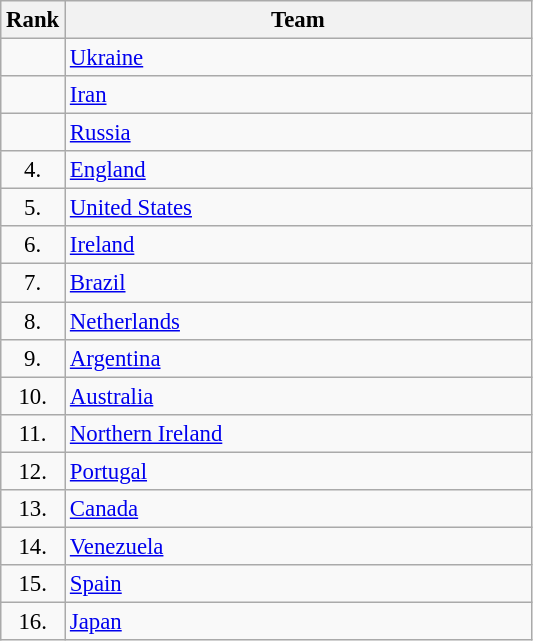<table class="wikitable" style="font-size:95%">
<tr>
<th>Rank</th>
<th align="left" style="width: 20em">Team</th>
</tr>
<tr>
<td align="center"></td>
<td> <a href='#'>Ukraine</a></td>
</tr>
<tr>
<td align="center"></td>
<td> <a href='#'>Iran</a></td>
</tr>
<tr>
<td align="center"></td>
<td> <a href='#'>Russia</a></td>
</tr>
<tr>
<td rowspan=1 align="center">4.</td>
<td> <a href='#'>England</a></td>
</tr>
<tr>
<td rowspan=1 align="center">5.</td>
<td> <a href='#'>United States</a></td>
</tr>
<tr>
<td rowspan=1 align="center">6.</td>
<td> <a href='#'>Ireland</a></td>
</tr>
<tr>
<td rowspan=1 align="center">7.</td>
<td> <a href='#'>Brazil</a></td>
</tr>
<tr>
<td rowspan=1 align="center">8.</td>
<td> <a href='#'>Netherlands</a></td>
</tr>
<tr>
<td rowspan=1 align="center">9.</td>
<td> <a href='#'>Argentina</a></td>
</tr>
<tr>
<td rowspan=1 align="center">10.</td>
<td> <a href='#'>Australia</a></td>
</tr>
<tr>
<td rowspan=1 align="center">11.</td>
<td> <a href='#'>Northern Ireland</a></td>
</tr>
<tr>
<td rowspan=1 align="center">12.</td>
<td> <a href='#'>Portugal</a></td>
</tr>
<tr>
<td rowspan=1 align="center">13.</td>
<td> <a href='#'>Canada</a></td>
</tr>
<tr>
<td rowspan=1 align="center">14.</td>
<td> <a href='#'>Venezuela</a></td>
</tr>
<tr>
<td rowspan=1 align="center">15.</td>
<td> <a href='#'>Spain</a></td>
</tr>
<tr>
<td rowspan=1 align="center">16.</td>
<td> <a href='#'>Japan</a></td>
</tr>
</table>
